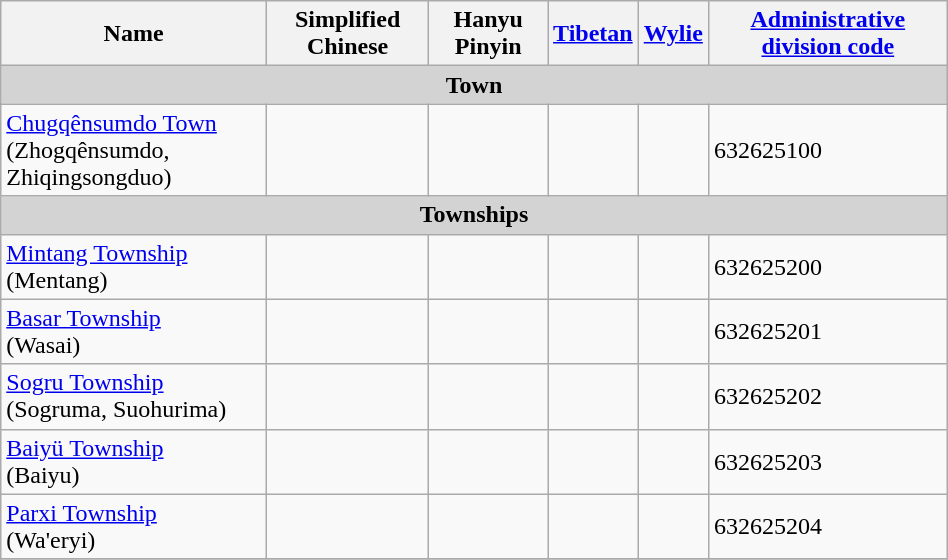<table class="wikitable" align="center" style="width:50%; border="1">
<tr>
<th>Name</th>
<th>Simplified Chinese</th>
<th>Hanyu Pinyin</th>
<th><a href='#'>Tibetan</a></th>
<th><a href='#'>Wylie</a></th>
<th><a href='#'>Administrative division code</a></th>
</tr>
<tr>
<td colspan="7"  style="text-align:center; background:#d3d3d3;"><strong>Town</strong></td>
</tr>
<tr --------->
<td><a href='#'>Chugqênsumdo Town</a><br>(Zhogqênsumdo, Zhiqingsongduo)</td>
<td></td>
<td></td>
<td></td>
<td></td>
<td>632625100</td>
</tr>
<tr>
<td colspan="7"  style="text-align:center; background:#d3d3d3;"><strong>Townships</strong></td>
</tr>
<tr --------->
<td><a href='#'>Mintang Township</a><br>(Mentang)</td>
<td></td>
<td></td>
<td></td>
<td></td>
<td>632625200</td>
</tr>
<tr>
<td><a href='#'>Basar Township</a><br>(Wasai)</td>
<td></td>
<td></td>
<td></td>
<td></td>
<td>632625201</td>
</tr>
<tr>
<td><a href='#'>Sogru Township</a><br>(Sogruma, Suohurima)</td>
<td></td>
<td></td>
<td></td>
<td></td>
<td>632625202</td>
</tr>
<tr>
<td><a href='#'>Baiyü Township</a><br>(Baiyu)</td>
<td></td>
<td></td>
<td></td>
<td></td>
<td>632625203</td>
</tr>
<tr>
<td><a href='#'>Parxi Township</a><br>(Wa'eryi)</td>
<td></td>
<td></td>
<td></td>
<td></td>
<td>632625204</td>
</tr>
<tr>
</tr>
</table>
